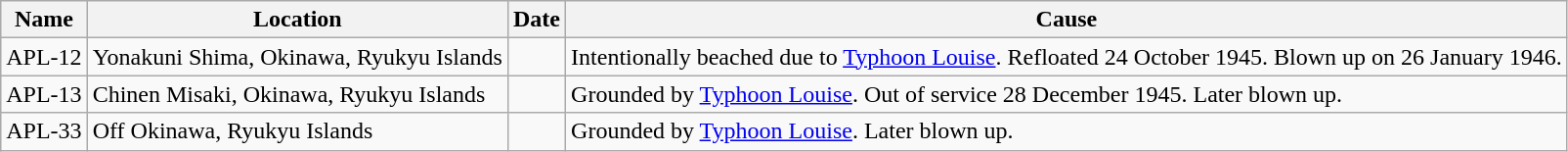<table class="wikitable sortable">
<tr>
<th>Name</th>
<th>Location</th>
<th>Date</th>
<th>Cause</th>
</tr>
<tr>
<td>APL-12</td>
<td>Yonakuni Shima, Okinawa, Ryukyu Islands</td>
<td></td>
<td>Intentionally beached due to <a href='#'>Typhoon Louise</a>.  Refloated 24 October 1945.  Blown up on 26 January 1946.</td>
</tr>
<tr>
<td>APL-13</td>
<td>Chinen Misaki, Okinawa, Ryukyu Islands</td>
<td></td>
<td>Grounded by <a href='#'>Typhoon Louise</a>.  Out of service 28 December 1945.  Later blown up.</td>
</tr>
<tr>
<td>APL-33</td>
<td>Off Okinawa, Ryukyu Islands</td>
<td></td>
<td>Grounded by <a href='#'>Typhoon Louise</a>.  Later blown up.</td>
</tr>
</table>
